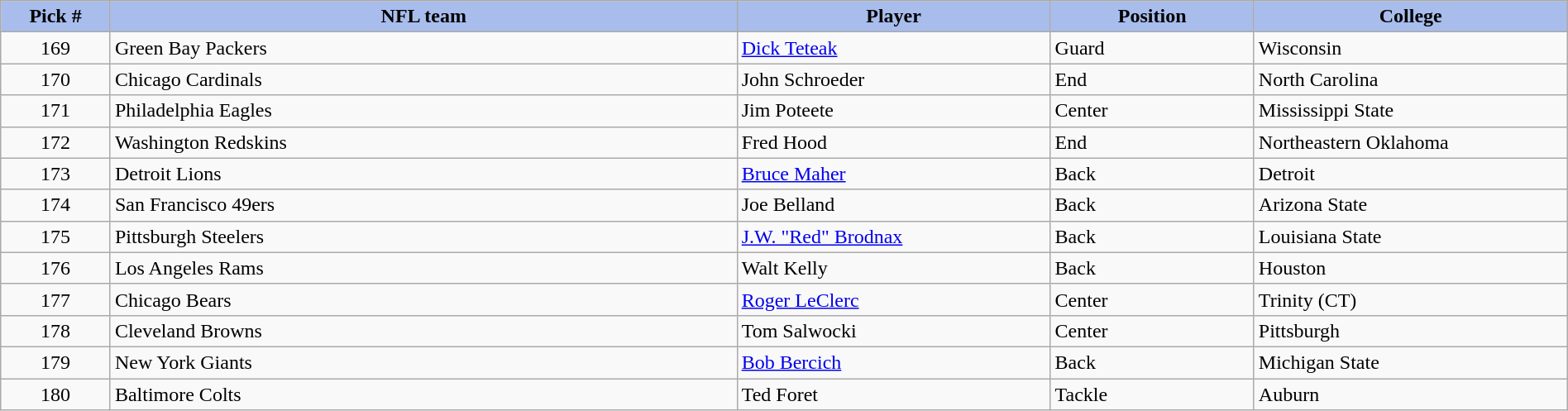<table class="wikitable sortable sortable" style="width: 100%">
<tr>
<th style="background:#A8BDEC;" width=7%>Pick #</th>
<th width=40% style="background:#A8BDEC;">NFL team</th>
<th width=20% style="background:#A8BDEC;">Player</th>
<th width=13% style="background:#A8BDEC;">Position</th>
<th style="background:#A8BDEC;">College</th>
</tr>
<tr>
<td align=center>169</td>
<td>Green Bay Packers</td>
<td><a href='#'>Dick Teteak</a></td>
<td>Guard</td>
<td>Wisconsin</td>
</tr>
<tr>
<td align=center>170</td>
<td>Chicago Cardinals</td>
<td>John Schroeder</td>
<td>End</td>
<td>North Carolina</td>
</tr>
<tr>
<td align=center>171</td>
<td>Philadelphia Eagles</td>
<td>Jim Poteete</td>
<td>Center</td>
<td>Mississippi State</td>
</tr>
<tr>
<td align=center>172</td>
<td>Washington Redskins</td>
<td>Fred Hood</td>
<td>End</td>
<td>Northeastern Oklahoma</td>
</tr>
<tr>
<td align=center>173</td>
<td>Detroit Lions</td>
<td><a href='#'>Bruce Maher</a></td>
<td>Back</td>
<td>Detroit</td>
</tr>
<tr>
<td align=center>174</td>
<td>San Francisco 49ers</td>
<td>Joe Belland</td>
<td>Back</td>
<td>Arizona State</td>
</tr>
<tr>
<td align=center>175</td>
<td>Pittsburgh Steelers</td>
<td><a href='#'>J.W. "Red" Brodnax</a></td>
<td>Back</td>
<td>Louisiana State</td>
</tr>
<tr>
<td align=center>176</td>
<td>Los Angeles Rams</td>
<td>Walt Kelly</td>
<td>Back</td>
<td>Houston</td>
</tr>
<tr>
<td align=center>177</td>
<td>Chicago Bears</td>
<td><a href='#'>Roger LeClerc</a></td>
<td>Center</td>
<td>Trinity (CT)</td>
</tr>
<tr>
<td align=center>178</td>
<td>Cleveland Browns</td>
<td>Tom Salwocki</td>
<td>Center</td>
<td>Pittsburgh</td>
</tr>
<tr>
<td align=center>179</td>
<td>New York Giants</td>
<td><a href='#'>Bob Bercich</a></td>
<td>Back</td>
<td>Michigan State</td>
</tr>
<tr>
<td align=center>180</td>
<td>Baltimore Colts</td>
<td>Ted Foret</td>
<td>Tackle</td>
<td>Auburn</td>
</tr>
</table>
